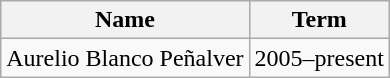<table class="wikitable">
<tr>
<th>Name</th>
<th>Term</th>
</tr>
<tr>
<td>Aurelio Blanco Peñalver</td>
<td>2005–present</td>
</tr>
</table>
